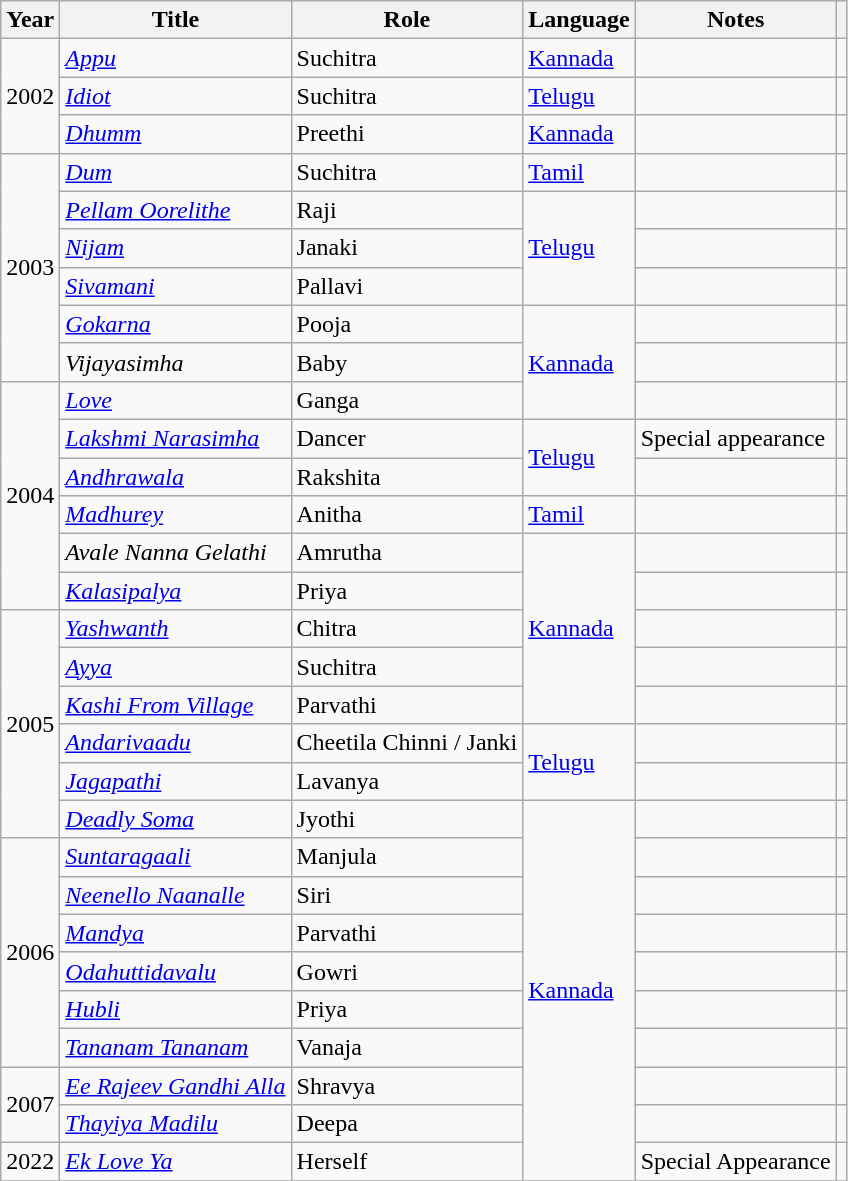<table class="wikitable sortable">
<tr>
<th>Year</th>
<th>Title</th>
<th>Role</th>
<th>Language</th>
<th>Notes</th>
<th></th>
</tr>
<tr>
<td rowspan="3">2002</td>
<td><em><a href='#'>Appu</a></em></td>
<td>Suchitra</td>
<td><a href='#'>Kannada</a></td>
<td></td>
<td></td>
</tr>
<tr>
<td><em><a href='#'>Idiot</a></em></td>
<td>Suchitra</td>
<td><a href='#'>Telugu</a></td>
<td></td>
<td></td>
</tr>
<tr>
<td><em><a href='#'>Dhumm</a></em></td>
<td>Preethi</td>
<td><a href='#'>Kannada</a></td>
<td></td>
<td></td>
</tr>
<tr>
<td rowspan="6">2003</td>
<td><em><a href='#'>Dum</a></em></td>
<td>Suchitra</td>
<td><a href='#'>Tamil</a></td>
<td></td>
<td></td>
</tr>
<tr>
<td><em><a href='#'>Pellam Oorelithe</a></em></td>
<td>Raji</td>
<td rowspan="3"><a href='#'>Telugu</a></td>
<td></td>
<td></td>
</tr>
<tr>
<td><em><a href='#'>Nijam</a></em></td>
<td>Janaki</td>
<td></td>
<td></td>
</tr>
<tr>
<td><em><a href='#'>Sivamani</a></em></td>
<td>Pallavi</td>
<td></td>
<td></td>
</tr>
<tr>
<td><em><a href='#'>Gokarna</a></em></td>
<td>Pooja</td>
<td rowspan="3"><a href='#'>Kannada</a></td>
<td></td>
<td></td>
</tr>
<tr>
<td><em>Vijayasimha</em></td>
<td>Baby</td>
<td></td>
<td></td>
</tr>
<tr>
<td rowspan="6">2004</td>
<td><em><a href='#'>Love</a></em></td>
<td>Ganga</td>
<td></td>
<td></td>
</tr>
<tr>
<td><em><a href='#'>Lakshmi Narasimha</a></em></td>
<td>Dancer</td>
<td rowspan="2"><a href='#'>Telugu</a></td>
<td>Special appearance</td>
<td></td>
</tr>
<tr>
<td><em><a href='#'>Andhrawala</a></em></td>
<td>Rakshita</td>
<td></td>
<td></td>
</tr>
<tr>
<td><em><a href='#'>Madhurey</a></em></td>
<td>Anitha</td>
<td><a href='#'>Tamil</a></td>
<td></td>
<td></td>
</tr>
<tr>
<td><em>Avale Nanna Gelathi</em></td>
<td>Amrutha</td>
<td rowspan="5"><a href='#'>Kannada</a></td>
<td></td>
<td></td>
</tr>
<tr>
<td><em><a href='#'>Kalasipalya</a></em></td>
<td>Priya</td>
<td></td>
<td></td>
</tr>
<tr>
<td rowspan="6">2005</td>
<td><em><a href='#'>Yashwanth</a></em></td>
<td>Chitra</td>
<td></td>
<td></td>
</tr>
<tr>
<td><em><a href='#'>Ayya</a></em></td>
<td>Suchitra</td>
<td></td>
<td></td>
</tr>
<tr>
<td><em><a href='#'>Kashi From Village</a></em></td>
<td>Parvathi</td>
<td></td>
<td></td>
</tr>
<tr>
<td><em><a href='#'>Andarivaadu</a></em></td>
<td>Cheetila Chinni / Janki</td>
<td rowspan="2"><a href='#'>Telugu</a></td>
<td></td>
<td></td>
</tr>
<tr>
<td><em><a href='#'>Jagapathi</a></em></td>
<td>Lavanya</td>
<td></td>
<td></td>
</tr>
<tr>
<td><em><a href='#'>Deadly Soma</a></em></td>
<td>Jyothi</td>
<td rowspan="10"><a href='#'>Kannada</a></td>
<td></td>
<td></td>
</tr>
<tr>
<td rowspan="6">2006</td>
<td><em><a href='#'>Suntaragaali</a></em></td>
<td>Manjula</td>
<td></td>
<td></td>
</tr>
<tr>
<td><em><a href='#'>Neenello Naanalle</a></em></td>
<td>Siri</td>
<td></td>
<td></td>
</tr>
<tr>
<td><em><a href='#'>Mandya</a></em></td>
<td>Parvathi</td>
<td></td>
<td></td>
</tr>
<tr>
<td><em><a href='#'>Odahuttidavalu</a></em></td>
<td>Gowri</td>
<td></td>
<td></td>
</tr>
<tr>
<td><em><a href='#'>Hubli</a></em></td>
<td>Priya</td>
<td></td>
<td></td>
</tr>
<tr>
<td><em><a href='#'>Tananam Tananam</a></em></td>
<td>Vanaja</td>
<td></td>
<td></td>
</tr>
<tr>
<td rowspan="2">2007</td>
<td><em><a href='#'>Ee Rajeev Gandhi Alla</a></em></td>
<td>Shravya</td>
<td></td>
<td></td>
</tr>
<tr>
<td><em><a href='#'>Thayiya Madilu</a></em></td>
<td>Deepa</td>
<td></td>
<td></td>
</tr>
<tr>
<td>2022</td>
<td><em><a href='#'>Ek Love Ya</a></em></td>
<td>Herself</td>
<td>Special Appearance</td>
<td></td>
</tr>
<tr>
</tr>
</table>
